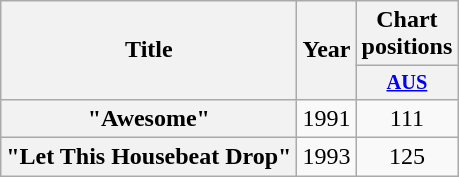<table class="wikitable plainrowheaders" style="text-align:center;">
<tr>
<th rowspan="2">Title</th>
<th rowspan="2">Year</th>
<th colspan="1">Chart positions</th>
</tr>
<tr>
<th scope="col" style="width:3em;font-size:85%;"><a href='#'>AUS</a><br></th>
</tr>
<tr>
<th scope="row">"Awesome"</th>
<td>1991</td>
<td>111</td>
</tr>
<tr>
<th scope="row">"Let This Housebeat Drop"</th>
<td>1993</td>
<td>125</td>
</tr>
</table>
